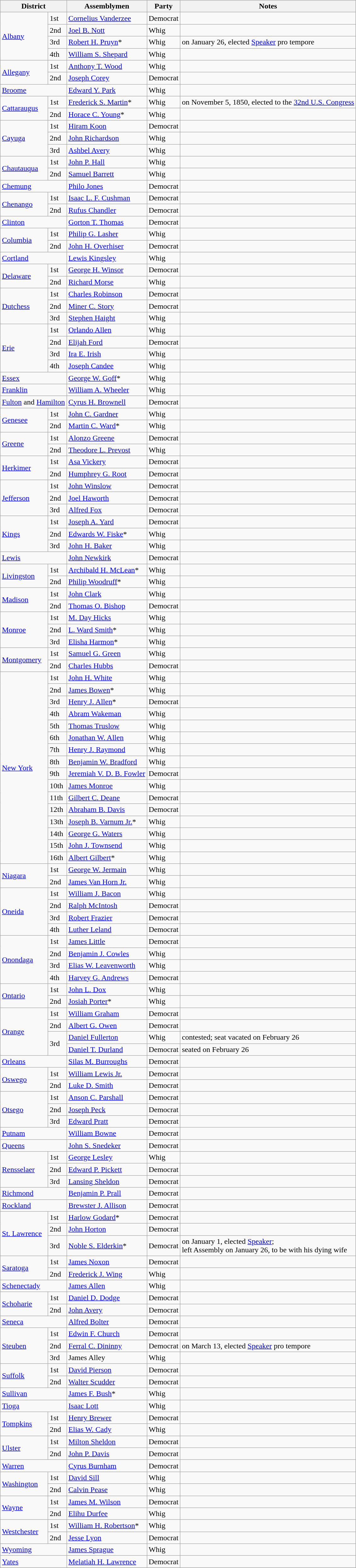<table class=wikitable>
<tr>
<th colspan="2">District</th>
<th>Assemblymen</th>
<th>Party</th>
<th>Notes</th>
</tr>
<tr>
<td rowspan="4"><a href='#'>Albany</a></td>
<td>1st</td>
<td><a href='#'>Cornelius Vanderzee</a></td>
<td>Democrat</td>
<td></td>
</tr>
<tr>
<td>2nd</td>
<td><a href='#'>Joel B. Nott</a></td>
<td>Whig</td>
<td></td>
</tr>
<tr>
<td>3rd</td>
<td><a href='#'>Robert H. Pruyn</a>*</td>
<td>Whig</td>
<td>on January 26, elected <a href='#'>Speaker</a> pro tempore</td>
</tr>
<tr>
<td>4th</td>
<td><a href='#'>William S. Shepard</a></td>
<td>Whig</td>
<td></td>
</tr>
<tr>
<td rowspan="2"><a href='#'>Allegany</a></td>
<td>1st</td>
<td><a href='#'>Anthony T. Wood</a></td>
<td>Whig</td>
<td></td>
</tr>
<tr>
<td>2nd</td>
<td><a href='#'>Joseph Corey</a></td>
<td>Democrat</td>
<td></td>
</tr>
<tr>
<td colspan="2"><a href='#'>Broome</a></td>
<td><a href='#'>Edward Y. Park</a></td>
<td>Whig</td>
<td></td>
</tr>
<tr>
<td rowspan="2"><a href='#'>Cattaraugus</a></td>
<td>1st</td>
<td><a href='#'>Frederick S. Martin</a>*</td>
<td>Whig</td>
<td>on November 5, 1850, elected to the <a href='#'>32nd U.S. Congress</a></td>
</tr>
<tr>
<td>2nd</td>
<td><a href='#'>Horace C. Young</a>*</td>
<td>Whig</td>
<td></td>
</tr>
<tr>
<td rowspan="3"><a href='#'>Cayuga</a></td>
<td>1st</td>
<td><a href='#'>Hiram Koon</a></td>
<td>Democrat</td>
<td></td>
</tr>
<tr>
<td>2nd</td>
<td><a href='#'>John Richardson</a></td>
<td>Whig</td>
<td></td>
</tr>
<tr>
<td>3rd</td>
<td><a href='#'>Ashbel Avery</a></td>
<td>Whig</td>
<td></td>
</tr>
<tr>
<td rowspan="2"><a href='#'>Chautauqua</a></td>
<td>1st</td>
<td><a href='#'>John P. Hall</a></td>
<td>Whig</td>
<td></td>
</tr>
<tr>
<td>2nd</td>
<td><a href='#'>Samuel Barrett</a></td>
<td>Whig</td>
<td></td>
</tr>
<tr>
<td colspan="2"><a href='#'>Chemung</a></td>
<td><a href='#'>Philo Jones</a></td>
<td>Democrat</td>
<td></td>
</tr>
<tr>
<td rowspan="2"><a href='#'>Chenango</a></td>
<td>1st</td>
<td><a href='#'>Isaac L. F. Cushman</a></td>
<td>Democrat</td>
<td></td>
</tr>
<tr>
<td>2nd</td>
<td><a href='#'>Rufus Chandler</a></td>
<td>Democrat</td>
<td></td>
</tr>
<tr>
<td colspan="2"><a href='#'>Clinton</a></td>
<td><a href='#'>Gorton T. Thomas</a></td>
<td>Democrat</td>
<td></td>
</tr>
<tr>
<td rowspan="2"><a href='#'>Columbia</a></td>
<td>1st</td>
<td><a href='#'>Philip G. Lasher</a></td>
<td>Whig</td>
<td></td>
</tr>
<tr>
<td>2nd</td>
<td><a href='#'>John H. Overhiser</a></td>
<td>Democrat</td>
<td></td>
</tr>
<tr>
<td colspan="2"><a href='#'>Cortland</a></td>
<td><a href='#'>Lewis Kingsley</a></td>
<td>Whig</td>
<td></td>
</tr>
<tr>
<td rowspan="2"><a href='#'>Delaware</a></td>
<td>1st</td>
<td><a href='#'>George H. Winsor</a></td>
<td>Democrat</td>
<td></td>
</tr>
<tr>
<td>2nd</td>
<td><a href='#'>Richard Morse</a></td>
<td>Whig</td>
<td></td>
</tr>
<tr>
<td rowspan="3"><a href='#'>Dutchess</a></td>
<td>1st</td>
<td><a href='#'>Charles Robinson</a></td>
<td>Democrat</td>
<td></td>
</tr>
<tr>
<td>2nd</td>
<td><a href='#'>Miner C. Story</a></td>
<td>Democrat</td>
<td></td>
</tr>
<tr>
<td>3rd</td>
<td><a href='#'>Stephen Haight</a></td>
<td>Whig</td>
<td></td>
</tr>
<tr>
<td rowspan="4"><a href='#'>Erie</a></td>
<td>1st</td>
<td><a href='#'>Orlando Allen</a></td>
<td>Whig</td>
<td></td>
</tr>
<tr>
<td>2nd</td>
<td><a href='#'>Elijah Ford</a></td>
<td>Democrat</td>
<td></td>
</tr>
<tr>
<td>3rd</td>
<td><a href='#'>Ira E. Irish</a></td>
<td>Whig</td>
<td></td>
</tr>
<tr>
<td>4th</td>
<td><a href='#'>Joseph Candee</a></td>
<td>Whig</td>
<td></td>
</tr>
<tr>
<td colspan="2"><a href='#'>Essex</a></td>
<td><a href='#'>George W. Goff</a>*</td>
<td>Whig</td>
<td></td>
</tr>
<tr>
<td colspan="2"><a href='#'>Franklin</a></td>
<td><a href='#'>William A. Wheeler</a></td>
<td>Whig</td>
<td></td>
</tr>
<tr>
<td colspan="2"><a href='#'>Fulton</a> and <a href='#'>Hamilton</a></td>
<td><a href='#'>Cyrus H. Brownell</a></td>
<td>Democrat</td>
<td></td>
</tr>
<tr>
<td rowspan="2"><a href='#'>Genesee</a></td>
<td>1st</td>
<td><a href='#'>John C. Gardner</a></td>
<td>Whig</td>
<td></td>
</tr>
<tr>
<td>2nd</td>
<td><a href='#'>Martin C. Ward</a>*</td>
<td>Whig</td>
<td></td>
</tr>
<tr>
<td rowspan="2"><a href='#'>Greene</a></td>
<td>1st</td>
<td><a href='#'>Alonzo Greene</a></td>
<td>Democrat</td>
<td></td>
</tr>
<tr>
<td>2nd</td>
<td><a href='#'>Theodore L. Prevost</a></td>
<td>Whig</td>
<td></td>
</tr>
<tr>
<td rowspan="2"><a href='#'>Herkimer</a></td>
<td>1st</td>
<td><a href='#'>Asa Vickery</a></td>
<td>Democrat</td>
<td></td>
</tr>
<tr>
<td>2nd</td>
<td><a href='#'>Humphrey G. Root</a></td>
<td>Democrat</td>
<td></td>
</tr>
<tr>
<td rowspan="3"><a href='#'>Jefferson</a></td>
<td>1st</td>
<td><a href='#'>John Winslow</a></td>
<td>Democrat</td>
<td></td>
</tr>
<tr>
<td>2nd</td>
<td><a href='#'>Joel Haworth</a></td>
<td>Democrat</td>
<td></td>
</tr>
<tr>
<td>3rd</td>
<td><a href='#'>Alfred Fox</a></td>
<td>Democrat</td>
<td></td>
</tr>
<tr>
<td rowspan="3"><a href='#'>Kings</a></td>
<td>1st</td>
<td><a href='#'>Joseph A. Yard</a></td>
<td>Democrat</td>
<td></td>
</tr>
<tr>
<td>2nd</td>
<td><a href='#'>Edwards W. Fiske</a>*</td>
<td>Whig</td>
<td></td>
</tr>
<tr>
<td>3rd</td>
<td><a href='#'>John H. Baker</a></td>
<td>Whig</td>
<td></td>
</tr>
<tr>
<td colspan="2"><a href='#'>Lewis</a></td>
<td><a href='#'>John Newkirk</a></td>
<td>Democrat</td>
<td></td>
</tr>
<tr>
<td rowspan="2"><a href='#'>Livingston</a></td>
<td>1st</td>
<td><a href='#'>Archibald H. McLean</a>*</td>
<td>Whig</td>
<td></td>
</tr>
<tr>
<td>2nd</td>
<td><a href='#'>Philip Woodruff</a>*</td>
<td>Whig</td>
<td></td>
</tr>
<tr>
<td rowspan="2"><a href='#'>Madison</a></td>
<td>1st</td>
<td><a href='#'>John Clark</a></td>
<td>Whig</td>
<td></td>
</tr>
<tr>
<td>2nd</td>
<td><a href='#'>Thomas O. Bishop</a></td>
<td>Democrat</td>
<td></td>
</tr>
<tr>
<td rowspan="3"><a href='#'>Monroe</a></td>
<td>1st</td>
<td><a href='#'>M. Day Hicks</a></td>
<td>Whig</td>
<td></td>
</tr>
<tr>
<td>2nd</td>
<td><a href='#'>L. Ward Smith</a>*</td>
<td>Whig</td>
<td></td>
</tr>
<tr>
<td>3rd</td>
<td><a href='#'>Elisha Harmon</a>*</td>
<td>Whig</td>
<td></td>
</tr>
<tr>
<td rowspan="2"><a href='#'>Montgomery</a></td>
<td>1st</td>
<td><a href='#'>Samuel G. Green</a></td>
<td>Whig</td>
<td></td>
</tr>
<tr>
<td>2nd</td>
<td><a href='#'>Charles Hubbs</a></td>
<td>Democrat</td>
<td></td>
</tr>
<tr>
<td rowspan="16"><a href='#'>New York</a></td>
<td>1st</td>
<td><a href='#'>John H. White</a></td>
<td>Whig</td>
<td></td>
</tr>
<tr>
<td>2nd</td>
<td><a href='#'>James Bowen</a>*</td>
<td>Whig</td>
<td></td>
</tr>
<tr>
<td>3rd</td>
<td><a href='#'>Henry J. Allen</a>*</td>
<td>Democrat</td>
<td></td>
</tr>
<tr>
<td>4th</td>
<td><a href='#'>Abram Wakeman</a></td>
<td>Whig</td>
<td></td>
</tr>
<tr>
<td>5th</td>
<td><a href='#'>Thomas Truslow</a></td>
<td>Whig</td>
<td></td>
</tr>
<tr>
<td>6th</td>
<td><a href='#'>Jonathan W. Allen</a></td>
<td>Whig</td>
<td></td>
</tr>
<tr>
<td>7th</td>
<td><a href='#'>Henry J. Raymond</a></td>
<td>Whig</td>
<td></td>
</tr>
<tr>
<td>8th</td>
<td><a href='#'>Benjamin W. Bradford</a></td>
<td>Whig</td>
<td></td>
</tr>
<tr>
<td>9th</td>
<td><a href='#'>Jeremiah V. D. B. Fowler</a></td>
<td>Democrat</td>
<td></td>
</tr>
<tr>
<td>10th</td>
<td><a href='#'>James Monroe</a></td>
<td>Whig</td>
<td></td>
</tr>
<tr>
<td>11th</td>
<td><a href='#'>Gilbert C. Deane</a></td>
<td>Democrat</td>
<td></td>
</tr>
<tr>
<td>12th</td>
<td><a href='#'>Abraham B. Davis</a></td>
<td>Democrat</td>
<td></td>
</tr>
<tr>
<td>13th</td>
<td><a href='#'>Joseph B. Varnum Jr.</a>*</td>
<td>Whig</td>
<td></td>
</tr>
<tr>
<td>14th</td>
<td><a href='#'>George G. Waters</a></td>
<td>Whig</td>
<td></td>
</tr>
<tr>
<td>15th</td>
<td><a href='#'>John J. Townsend</a></td>
<td>Whig</td>
<td></td>
</tr>
<tr>
<td>16th</td>
<td><a href='#'>Albert Gilbert</a>*</td>
<td>Whig</td>
<td></td>
</tr>
<tr>
<td rowspan="2"><a href='#'>Niagara</a></td>
<td>1st</td>
<td><a href='#'>George W. Jermain</a></td>
<td>Whig</td>
<td></td>
</tr>
<tr>
<td>2nd</td>
<td><a href='#'>James Van Horn Jr.</a></td>
<td>Whig</td>
<td></td>
</tr>
<tr>
<td rowspan="4"><a href='#'>Oneida</a></td>
<td>1st</td>
<td><a href='#'>William J. Bacon</a></td>
<td>Whig</td>
<td></td>
</tr>
<tr>
<td>2nd</td>
<td><a href='#'>Ralph McIntosh</a></td>
<td>Democrat</td>
<td></td>
</tr>
<tr>
<td>3rd</td>
<td><a href='#'>Robert Frazier</a></td>
<td>Democrat</td>
<td></td>
</tr>
<tr>
<td>4th</td>
<td><a href='#'>Luther Leland</a></td>
<td>Democrat</td>
<td></td>
</tr>
<tr>
<td rowspan="4"><a href='#'>Onondaga</a></td>
<td>1st</td>
<td><a href='#'>James Little</a></td>
<td>Democrat</td>
<td></td>
</tr>
<tr>
<td>2nd</td>
<td><a href='#'>Benjamin J. Cowles</a></td>
<td>Whig</td>
<td></td>
</tr>
<tr>
<td>3rd</td>
<td><a href='#'>Elias W. Leavenworth</a></td>
<td>Whig</td>
<td></td>
</tr>
<tr>
<td>4th</td>
<td><a href='#'>Harvey G. Andrews</a></td>
<td>Democrat</td>
<td></td>
</tr>
<tr>
<td rowspan="2"><a href='#'>Ontario</a></td>
<td>1st</td>
<td><a href='#'>John L. Dox</a></td>
<td>Whig</td>
<td></td>
</tr>
<tr>
<td>2nd</td>
<td><a href='#'>Josiah Porter</a>*</td>
<td>Whig</td>
<td></td>
</tr>
<tr>
<td rowspan="4"><a href='#'>Orange</a></td>
<td>1st</td>
<td><a href='#'>William Graham</a></td>
<td>Democrat</td>
<td></td>
</tr>
<tr>
<td>2nd</td>
<td><a href='#'>Albert G. Owen</a></td>
<td>Democrat</td>
<td></td>
</tr>
<tr>
<td rowspan="2">3rd</td>
<td><a href='#'>Daniel Fullerton</a></td>
<td>Whig</td>
<td>contested; seat vacated on February 26</td>
</tr>
<tr>
<td><a href='#'>Daniel T. Durland</a></td>
<td>Democrat</td>
<td>seated on February 26</td>
</tr>
<tr>
<td colspan="2"><a href='#'>Orleans</a></td>
<td><a href='#'>Silas M. Burroughs</a></td>
<td>Democrat</td>
<td></td>
</tr>
<tr>
<td rowspan="2"><a href='#'>Oswego</a></td>
<td>1st</td>
<td><a href='#'>William Lewis Jr.</a></td>
<td>Democrat</td>
<td></td>
</tr>
<tr>
<td>2nd</td>
<td><a href='#'>Luke D. Smith</a></td>
<td>Democrat</td>
<td></td>
</tr>
<tr>
<td rowspan="3"><a href='#'>Otsego</a></td>
<td>1st</td>
<td><a href='#'>Anson C. Parshall</a></td>
<td>Democrat</td>
<td></td>
</tr>
<tr>
<td>2nd</td>
<td><a href='#'>Joseph Peck</a></td>
<td>Democrat</td>
<td></td>
</tr>
<tr>
<td>3rd</td>
<td><a href='#'>Edward Pratt</a></td>
<td>Democrat</td>
<td></td>
</tr>
<tr>
<td colspan="2"><a href='#'>Putnam</a></td>
<td><a href='#'>William Bowne</a></td>
<td>Democrat</td>
<td></td>
</tr>
<tr>
<td colspan="2"><a href='#'>Queens</a></td>
<td><a href='#'>John S. Snedeker</a></td>
<td>Democrat</td>
<td></td>
</tr>
<tr>
<td rowspan="3"><a href='#'>Rensselaer</a></td>
<td>1st</td>
<td><a href='#'>George Lesley</a></td>
<td>Whig</td>
<td></td>
</tr>
<tr>
<td>2nd</td>
<td><a href='#'>Edward P. Pickett</a></td>
<td>Democrat</td>
<td></td>
</tr>
<tr>
<td>3rd</td>
<td><a href='#'>Lansing Sheldon</a></td>
<td>Democrat</td>
<td></td>
</tr>
<tr>
<td colspan="2"><a href='#'>Richmond</a></td>
<td><a href='#'>Benjamin P. Prall</a></td>
<td>Democrat</td>
<td></td>
</tr>
<tr>
<td colspan="2"><a href='#'>Rockland</a></td>
<td><a href='#'>Brewster J. Allison</a></td>
<td>Democrat</td>
<td></td>
</tr>
<tr>
<td rowspan="3"><a href='#'>St. Lawrence</a></td>
<td>1st</td>
<td><a href='#'>Harlow Godard</a>*</td>
<td>Democrat</td>
<td></td>
</tr>
<tr>
<td>2nd</td>
<td><a href='#'>John Horton</a></td>
<td>Democrat</td>
<td></td>
</tr>
<tr>
<td>3rd</td>
<td><a href='#'>Noble S. Elderkin</a>*</td>
<td>Democrat</td>
<td>on January 1, elected <a href='#'>Speaker</a>; <br>left Assembly on January 26, to be with his dying wife</td>
</tr>
<tr>
<td rowspan="2"><a href='#'>Saratoga</a></td>
<td>1st</td>
<td><a href='#'>James Noxon</a></td>
<td>Democrat</td>
<td></td>
</tr>
<tr>
<td>2nd</td>
<td><a href='#'>Frederick J. Wing</a></td>
<td>Whig</td>
<td></td>
</tr>
<tr>
<td colspan="2"><a href='#'>Schenectady</a></td>
<td><a href='#'>James Allen</a></td>
<td>Whig</td>
<td></td>
</tr>
<tr>
<td rowspan="2"><a href='#'>Schoharie</a></td>
<td>1st</td>
<td><a href='#'>Daniel D. Dodge</a></td>
<td>Democrat</td>
<td></td>
</tr>
<tr>
<td>2nd</td>
<td><a href='#'>John Avery</a></td>
<td>Democrat</td>
<td></td>
</tr>
<tr>
<td colspan="2"><a href='#'>Seneca</a></td>
<td><a href='#'>Alfred Bolter</a></td>
<td>Democrat</td>
<td></td>
</tr>
<tr>
<td rowspan="3"><a href='#'>Steuben</a></td>
<td>1st</td>
<td><a href='#'>Edwin F. Church</a></td>
<td>Democrat</td>
<td></td>
</tr>
<tr>
<td>2nd</td>
<td><a href='#'>Ferral C. Dininny</a></td>
<td>Democrat</td>
<td>on March 13, elected <a href='#'>Speaker</a> pro tempore</td>
</tr>
<tr>
<td>3rd</td>
<td>James Alley</td>
<td>Whig</td>
<td></td>
</tr>
<tr>
<td rowspan="2"><a href='#'>Suffolk</a></td>
<td>1st</td>
<td><a href='#'>David Pierson</a></td>
<td>Democrat</td>
<td></td>
</tr>
<tr>
<td>2nd</td>
<td><a href='#'>Walter Scudder</a></td>
<td>Democrat</td>
<td></td>
</tr>
<tr>
<td colspan="2"><a href='#'>Sullivan</a></td>
<td><a href='#'>James F. Bush</a>*</td>
<td>Whig</td>
<td></td>
</tr>
<tr>
<td colspan="2"><a href='#'>Tioga</a></td>
<td><a href='#'>Isaac Lott</a></td>
<td>Whig</td>
<td></td>
</tr>
<tr>
<td rowspan="2"><a href='#'>Tompkins</a></td>
<td>1st</td>
<td><a href='#'>Henry Brewer</a></td>
<td>Democrat</td>
<td></td>
</tr>
<tr>
<td>2nd</td>
<td><a href='#'>Elias W. Cady</a></td>
<td>Whig</td>
<td></td>
</tr>
<tr>
<td rowspan="2"><a href='#'>Ulster</a></td>
<td>1st</td>
<td><a href='#'>Milton Sheldon</a></td>
<td>Democrat</td>
<td></td>
</tr>
<tr>
<td>2nd</td>
<td><a href='#'>John P. Davis</a></td>
<td>Democrat</td>
<td></td>
</tr>
<tr>
<td colspan="2"><a href='#'>Warren</a></td>
<td><a href='#'>Cyrus Burnham</a></td>
<td>Democrat</td>
<td></td>
</tr>
<tr>
<td rowspan="2"><a href='#'>Washington</a></td>
<td>1st</td>
<td><a href='#'>David Sill</a></td>
<td>Whig</td>
<td></td>
</tr>
<tr>
<td>2nd</td>
<td><a href='#'>Calvin Pease</a></td>
<td>Whig</td>
<td></td>
</tr>
<tr>
<td rowspan="2"><a href='#'>Wayne</a></td>
<td>1st</td>
<td><a href='#'>James M. Wilson</a></td>
<td>Democrat</td>
<td></td>
</tr>
<tr>
<td>2nd</td>
<td><a href='#'>Elihu Durfee</a></td>
<td>Whig</td>
<td></td>
</tr>
<tr>
<td rowspan="2"><a href='#'>Westchester</a></td>
<td>1st</td>
<td><a href='#'>William H. Robertson</a>*</td>
<td>Whig</td>
<td></td>
</tr>
<tr>
<td>2nd</td>
<td><a href='#'>Jesse Lyon</a></td>
<td>Democrat</td>
<td></td>
</tr>
<tr>
<td colspan="2"><a href='#'>Wyoming</a></td>
<td><a href='#'>James Sprague</a></td>
<td>Whig</td>
<td></td>
</tr>
<tr>
<td colspan="2"><a href='#'>Yates</a></td>
<td><a href='#'>Melatiah H. Lawrence</a></td>
<td>Democrat</td>
<td></td>
</tr>
<tr>
</tr>
</table>
